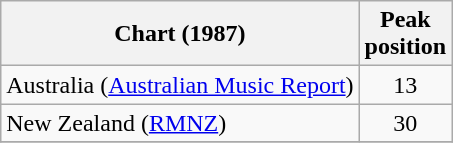<table class="wikitable sortable" style="text-align:center;">
<tr>
<th>Chart (1987)</th>
<th>Peak<br>position</th>
</tr>
<tr>
<td align="left">Australia (<a href='#'>Australian Music Report</a>)</td>
<td>13</td>
</tr>
<tr>
<td align="left">New Zealand (<a href='#'>RMNZ</a>)</td>
<td>30</td>
</tr>
<tr>
</tr>
</table>
